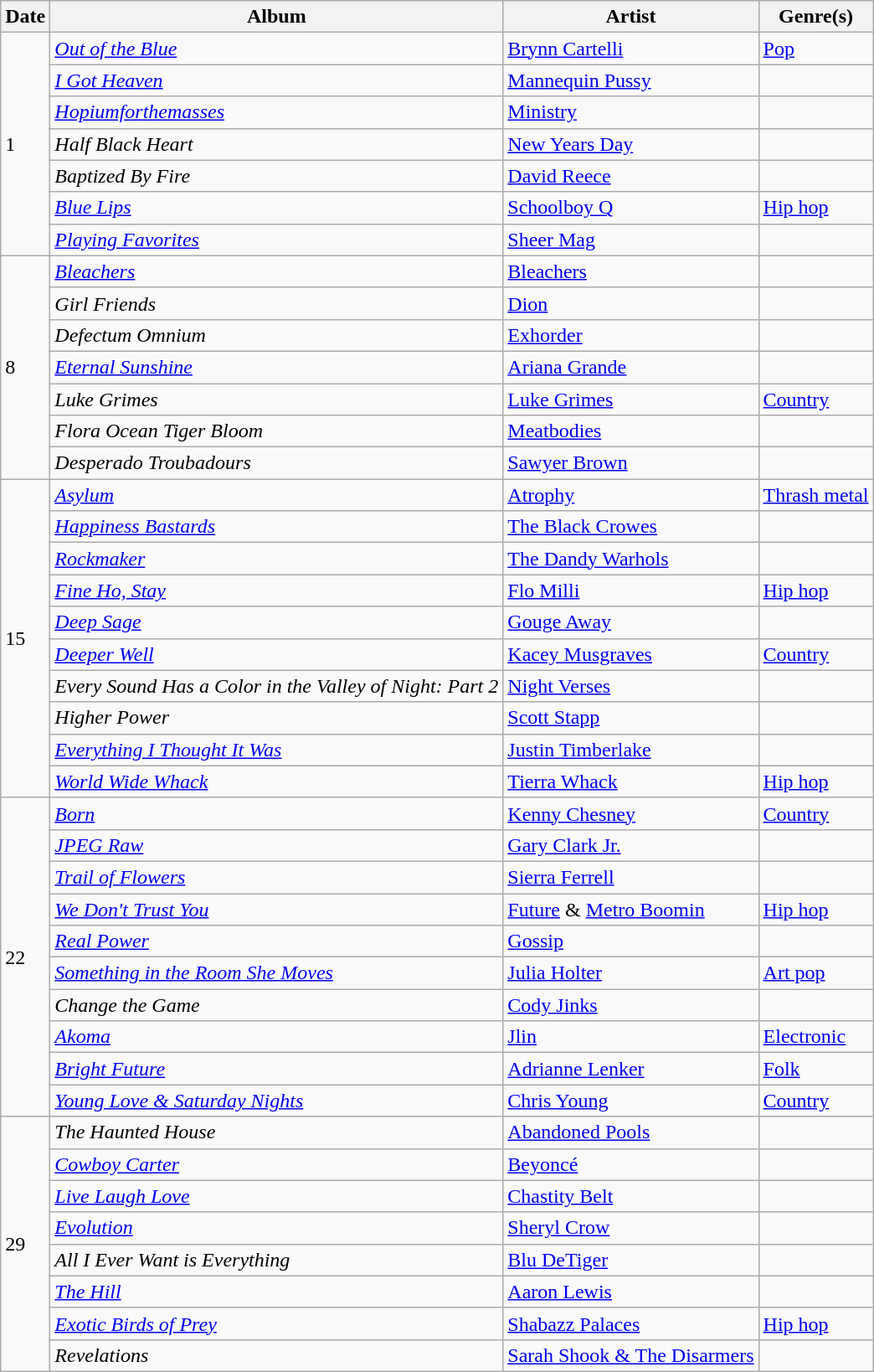<table class="wikitable">
<tr>
<th>Date</th>
<th>Album</th>
<th>Artist</th>
<th>Genre(s)</th>
</tr>
<tr>
<td rowspan="7">1</td>
<td><em><a href='#'>Out of the Blue</a></em></td>
<td><a href='#'>Brynn Cartelli</a></td>
<td><a href='#'>Pop</a></td>
</tr>
<tr>
<td><em><a href='#'>I Got Heaven</a></em></td>
<td><a href='#'>Mannequin Pussy</a></td>
<td></td>
</tr>
<tr>
<td><em><a href='#'>Hopiumforthemasses</a></em></td>
<td><a href='#'>Ministry</a></td>
<td></td>
</tr>
<tr>
<td><em>Half Black Heart</em></td>
<td><a href='#'>New Years Day</a></td>
<td></td>
</tr>
<tr>
<td><em>Baptized By Fire</em></td>
<td><a href='#'>David Reece</a></td>
<td></td>
</tr>
<tr>
<td><em><a href='#'>Blue Lips</a></em></td>
<td><a href='#'>Schoolboy Q</a></td>
<td><a href='#'>Hip hop</a></td>
</tr>
<tr>
<td><em><a href='#'>Playing Favorites</a></em></td>
<td><a href='#'>Sheer Mag</a></td>
<td></td>
</tr>
<tr>
<td rowspan="7">8</td>
<td><em><a href='#'>Bleachers</a></em></td>
<td><a href='#'>Bleachers</a></td>
<td></td>
</tr>
<tr>
<td><em>Girl Friends</em></td>
<td><a href='#'>Dion</a></td>
<td></td>
</tr>
<tr>
<td><em>Defectum Omnium</em></td>
<td><a href='#'>Exhorder</a></td>
<td></td>
</tr>
<tr>
<td><em><a href='#'>Eternal Sunshine</a></em></td>
<td><a href='#'>Ariana Grande</a></td>
<td></td>
</tr>
<tr>
<td><em>Luke Grimes</em></td>
<td><a href='#'>Luke Grimes</a></td>
<td><a href='#'>Country</a></td>
</tr>
<tr>
<td><em>Flora Ocean Tiger Bloom</em></td>
<td><a href='#'>Meatbodies</a></td>
<td></td>
</tr>
<tr>
<td><em>Desperado Troubadours</em></td>
<td><a href='#'>Sawyer Brown</a></td>
<td></td>
</tr>
<tr>
<td rowspan="10">15</td>
<td><em><a href='#'>Asylum</a></em></td>
<td><a href='#'>Atrophy</a></td>
<td><a href='#'>Thrash metal</a></td>
</tr>
<tr>
<td><em><a href='#'>Happiness Bastards</a></em></td>
<td><a href='#'>The Black Crowes</a></td>
<td></td>
</tr>
<tr>
<td><em><a href='#'>Rockmaker</a></em></td>
<td><a href='#'>The Dandy Warhols</a></td>
<td></td>
</tr>
<tr>
<td><em><a href='#'>Fine Ho, Stay</a></em></td>
<td><a href='#'>Flo Milli</a></td>
<td><a href='#'>Hip hop</a></td>
</tr>
<tr>
<td><em><a href='#'>Deep Sage</a></em></td>
<td><a href='#'>Gouge Away</a></td>
<td></td>
</tr>
<tr>
<td><em><a href='#'>Deeper Well</a></em></td>
<td><a href='#'>Kacey Musgraves</a></td>
<td><a href='#'>Country</a></td>
</tr>
<tr>
<td><em>Every Sound Has a Color in the Valley of Night: Part 2</em></td>
<td><a href='#'>Night Verses</a></td>
<td></td>
</tr>
<tr>
<td><em>Higher Power</em></td>
<td><a href='#'>Scott Stapp</a></td>
<td></td>
</tr>
<tr>
<td><em><a href='#'>Everything I Thought It Was</a></em></td>
<td><a href='#'>Justin Timberlake</a></td>
<td></td>
</tr>
<tr>
<td><em><a href='#'>World Wide Whack</a></em></td>
<td><a href='#'>Tierra Whack</a></td>
<td><a href='#'>Hip hop</a></td>
</tr>
<tr>
<td rowspan="10">22</td>
<td><em><a href='#'>Born</a></em></td>
<td><a href='#'>Kenny Chesney</a></td>
<td><a href='#'>Country</a></td>
</tr>
<tr>
<td><em><a href='#'>JPEG Raw</a></em></td>
<td><a href='#'>Gary Clark Jr.</a></td>
<td></td>
</tr>
<tr>
<td><em><a href='#'>Trail of Flowers</a></em></td>
<td><a href='#'>Sierra Ferrell</a></td>
<td></td>
</tr>
<tr>
<td><em><a href='#'>We Don't Trust You</a></em></td>
<td><a href='#'>Future</a> & <a href='#'>Metro Boomin</a></td>
<td><a href='#'>Hip hop</a></td>
</tr>
<tr>
<td><em><a href='#'>Real Power</a></em></td>
<td><a href='#'>Gossip</a></td>
<td></td>
</tr>
<tr>
<td><em><a href='#'>Something in the Room She Moves</a></em></td>
<td><a href='#'>Julia Holter</a></td>
<td><a href='#'>Art pop</a></td>
</tr>
<tr>
<td><em>Change the Game</em></td>
<td><a href='#'>Cody Jinks</a></td>
<td></td>
</tr>
<tr>
<td><em><a href='#'>Akoma</a></em></td>
<td><a href='#'>Jlin</a></td>
<td><a href='#'>Electronic</a></td>
</tr>
<tr>
<td><em><a href='#'>Bright Future</a></em></td>
<td><a href='#'>Adrianne Lenker</a></td>
<td><a href='#'>Folk</a></td>
</tr>
<tr>
<td><em><a href='#'>Young Love & Saturday Nights</a></em></td>
<td><a href='#'>Chris Young</a></td>
<td><a href='#'>Country</a></td>
</tr>
<tr>
<td rowspan="8">29</td>
<td><em>The Haunted House</em></td>
<td><a href='#'>Abandoned Pools</a></td>
<td></td>
</tr>
<tr>
<td><em><a href='#'>Cowboy Carter</a></em></td>
<td><a href='#'>Beyoncé</a></td>
<td></td>
</tr>
<tr>
<td><em><a href='#'>Live Laugh Love</a></em></td>
<td><a href='#'>Chastity Belt</a></td>
<td></td>
</tr>
<tr>
<td><em><a href='#'>Evolution</a></em></td>
<td><a href='#'>Sheryl Crow</a></td>
<td></td>
</tr>
<tr>
<td><em>All I Ever Want is Everything</em></td>
<td><a href='#'>Blu DeTiger</a></td>
<td></td>
</tr>
<tr>
<td><em><a href='#'>The Hill</a></em></td>
<td><a href='#'>Aaron Lewis</a></td>
<td></td>
</tr>
<tr>
<td><em><a href='#'>Exotic Birds of Prey</a></em></td>
<td><a href='#'>Shabazz Palaces</a></td>
<td><a href='#'>Hip hop</a></td>
</tr>
<tr>
<td><em>Revelations</em></td>
<td><a href='#'>Sarah Shook & The Disarmers</a></td>
<td></td>
</tr>
</table>
